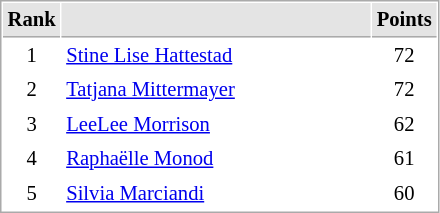<table cellspacing="1" cellpadding="3" style="border:1px solid #AAAAAA;font-size:86%">
<tr bgcolor="#E4E4E4">
<th style="border-bottom:1px solid #AAAAAA" width=10>Rank</th>
<th style="border-bottom:1px solid #AAAAAA" width=200></th>
<th style="border-bottom:1px solid #AAAAAA" width=20>Points</th>
</tr>
<tr>
<td align="center">1</td>
<td> <a href='#'>Stine Lise Hattestad</a></td>
<td align=center>72</td>
</tr>
<tr>
<td align="center">2</td>
<td> <a href='#'>Tatjana Mittermayer</a></td>
<td align=center>72</td>
</tr>
<tr>
<td align="center">3</td>
<td> <a href='#'>LeeLee Morrison</a></td>
<td align=center>62</td>
</tr>
<tr>
<td align="center">4</td>
<td> <a href='#'>Raphaëlle Monod</a></td>
<td align=center>61</td>
</tr>
<tr>
<td align="center">5</td>
<td> <a href='#'>Silvia Marciandi</a></td>
<td align=center>60</td>
</tr>
</table>
